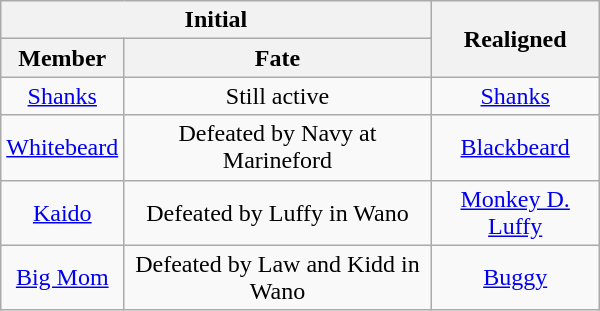<table class="wikitable floatright" style="text-align: center; width: 25em;">
<tr>
<th colspan="2">Initial</th>
<th rowspan="2">Realigned</th>
</tr>
<tr>
<th>Member</th>
<th>Fate</th>
</tr>
<tr>
<td><a href='#'>Shanks</a></td>
<td>Still active</td>
<td><a href='#'>Shanks</a></td>
</tr>
<tr>
<td><a href='#'>Whitebeard</a></td>
<td>Defeated by Navy at Marineford</td>
<td><a href='#'>Blackbeard</a></td>
</tr>
<tr>
<td><a href='#'>Kaido</a></td>
<td>Defeated by Luffy in Wano</td>
<td><a href='#'>Monkey D. Luffy</a></td>
</tr>
<tr>
<td><a href='#'>Big Mom</a></td>
<td>Defeated by Law and Kidd in Wano</td>
<td><a href='#'>Buggy</a></td>
</tr>
</table>
